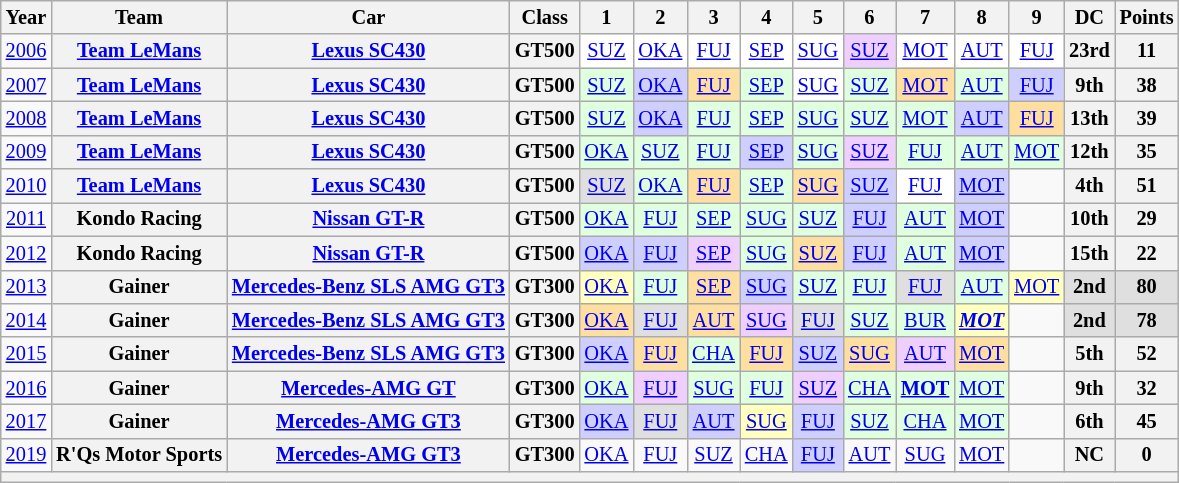<table class="wikitable" style="text-align:center; font-size:85%">
<tr>
<th>Year</th>
<th>Team</th>
<th>Car</th>
<th>Class</th>
<th>1</th>
<th>2</th>
<th>3</th>
<th>4</th>
<th>5</th>
<th>6</th>
<th>7</th>
<th>8</th>
<th>9</th>
<th>DC</th>
<th>Points</th>
</tr>
<tr>
<td><a href='#'>2006</a></td>
<th nowrap><a href='#'>Team LeMans</a></th>
<th nowrap><a href='#'>Lexus SC430</a></th>
<th>GT500</th>
<td style="background:#FFFFFF;"><a href='#'>SUZ</a></td>
<td style="background:#FFFFFF;"><a href='#'>OKA</a></td>
<td style="background:#FFFFFF;"><a href='#'>FUJ</a></td>
<td style="background:#FFFFFF;"><a href='#'>SEP</a></td>
<td style="background:#FFFFFF;"><a href='#'>SUG</a></td>
<td style="background:#EFCFFF;"><a href='#'>SUZ</a><br></td>
<td style="background:#FFFFFF;"><a href='#'>MOT</a></td>
<td style="background:#FFFFFF;"><a href='#'>AUT</a></td>
<td style="background:#FFFFFF;"><a href='#'>FUJ</a></td>
<th>23rd</th>
<th>11</th>
</tr>
<tr>
<td><a href='#'>2007</a></td>
<th nowrap><a href='#'>Team LeMans</a></th>
<th nowrap><a href='#'>Lexus SC430</a></th>
<th>GT500</th>
<td style="background:#DFFFDF;"><a href='#'>SUZ</a><br></td>
<td style="background:#CFCFFF;"><a href='#'>OKA</a><br></td>
<td style="background:#FFDF9F;"><a href='#'>FUJ</a><br></td>
<td style="background:#DFFFDF;"><a href='#'>SEP</a><br></td>
<td style="background:#FFFFFF;"><a href='#'>SUG</a><br></td>
<td style="background:#DFFFDF;"><a href='#'>SUZ</a><br></td>
<td style="background:#FFDF9F;"><a href='#'>MOT</a><br></td>
<td style="background:#DFFFDF;"><a href='#'>AUT</a><br></td>
<td style="background:#CFCFFF;"><a href='#'>FUJ</a><br></td>
<th>9th</th>
<th>38</th>
</tr>
<tr>
<td><a href='#'>2008</a></td>
<th nowrap><a href='#'>Team LeMans</a></th>
<th nowrap><a href='#'>Lexus SC430</a></th>
<th>GT500</th>
<td style="background:#DFFFDF;"><a href='#'>SUZ</a><br></td>
<td style="background:#CFCFFF;"><a href='#'>OKA</a><br></td>
<td style="background:#DFFFDF;"><a href='#'>FUJ</a><br></td>
<td style="background:#DFFFDF;"><a href='#'>SEP</a><br></td>
<td style="background:#DFFFDF;"><a href='#'>SUG</a><br></td>
<td style="background:#DFFFDF;"><a href='#'>SUZ</a><br></td>
<td style="background:#DFFFDF;"><a href='#'>MOT</a><br></td>
<td style="background:#CFCFFF;"><a href='#'>AUT</a><br></td>
<td style="background:#FFDF9F;"><a href='#'>FUJ</a><br></td>
<th>13th</th>
<th>39</th>
</tr>
<tr>
<td><a href='#'>2009</a></td>
<th nowrap><a href='#'>Team LeMans</a></th>
<th nowrap><a href='#'>Lexus SC430</a></th>
<th>GT500</th>
<td style="background:#DFFFDF;"><a href='#'>OKA</a><br></td>
<td style="background:#DFFFDF;"><a href='#'>SUZ</a><br></td>
<td style="background:#DFFFDF;"><a href='#'>FUJ</a><br></td>
<td style="background:#CFCFFF;"><a href='#'>SEP</a><br></td>
<td style="background:#DFFFDF;"><a href='#'>SUG</a><br></td>
<td style="background:#EFCFFF;"><a href='#'>SUZ</a><br></td>
<td style="background:#DFFFDF;"><a href='#'>FUJ</a><br></td>
<td style="background:#DFFFDF;"><a href='#'>AUT</a><br></td>
<td style="background:#DFFFDF;"><a href='#'>MOT</a><br></td>
<th>12th</th>
<th>35</th>
</tr>
<tr>
<td><a href='#'>2010</a></td>
<th nowrap><a href='#'>Team LeMans</a></th>
<th nowrap><a href='#'>Lexus SC430</a></th>
<th>GT500</th>
<td style="background:#DFDFDF;"><a href='#'>SUZ</a><br></td>
<td style="background:#DFFFDF;"><a href='#'>OKA</a><br></td>
<td style="background:#FFDF9F;"><a href='#'>FUJ</a><br></td>
<td style="background:#DFFFDF;"><a href='#'>SEP</a><br></td>
<td style="background:#FFDF9F;"><a href='#'>SUG</a><br></td>
<td style="background:#CFCFFF;"><a href='#'>SUZ</a><br></td>
<td style="background:#FFFFFF;"><a href='#'>FUJ</a><br></td>
<td style="background:#CFCFFF;"><a href='#'>MOT</a><br></td>
<td></td>
<th>4th</th>
<th>51</th>
</tr>
<tr>
<td><a href='#'>2011</a></td>
<th nowrap>Kondo Racing</th>
<th nowrap><a href='#'>Nissan GT-R</a></th>
<th>GT500</th>
<td style="background:#DFFFDF;"><a href='#'>OKA</a><br></td>
<td style="background:#DFFFDF;"><a href='#'>FUJ</a><br></td>
<td style="background:#DFFFDF;"><a href='#'>SEP</a><br></td>
<td style="background:#DFFFDF;"><a href='#'>SUG</a><br></td>
<td style="background:#DFFFDF;"><a href='#'>SUZ</a><br></td>
<td style="background:#CFCFFF;"><a href='#'>FUJ</a><br></td>
<td style="background:#DFFFDF;"><a href='#'>AUT</a><br></td>
<td style="background:#CFCFFF;"><a href='#'>MOT</a><br></td>
<td></td>
<th>10th</th>
<th>29</th>
</tr>
<tr>
<td><a href='#'>2012</a></td>
<th nowrap>Kondo Racing</th>
<th nowrap><a href='#'>Nissan GT-R</a></th>
<th>GT500</th>
<td style="background:#CFCFFF;"><a href='#'>OKA</a><br></td>
<td style="background:#CFCFFF;"><a href='#'>FUJ</a><br></td>
<td style="background:#EFCFFF;"><a href='#'>SEP</a><br></td>
<td style="background:#DFFFDF;"><a href='#'>SUG</a><br></td>
<td style="background:#FFDF9F;"><a href='#'>SUZ</a><br></td>
<td style="background:#CFCFFF;"><a href='#'>FUJ</a><br></td>
<td style="background:#DFFFDF;"><a href='#'>AUT</a><br></td>
<td style="background:#CFCFFF;"><a href='#'>MOT</a><br></td>
<td></td>
<th>15th</th>
<th>22</th>
</tr>
<tr>
<td><a href='#'>2013</a></td>
<th nowrap>Gainer</th>
<th nowrap><a href='#'>Mercedes-Benz SLS AMG GT3</a></th>
<th>GT300</th>
<td style="background:#FFFFBF;"><a href='#'>OKA</a><br></td>
<td style="background:#DFFFDF;"><a href='#'>FUJ</a><br></td>
<td style="background:#FFDF9F;"><a href='#'>SEP</a><br></td>
<td style="background:#CFCFFF;"><a href='#'>SUG</a><br></td>
<td style="background:#DFFFDF;"><a href='#'>SUZ</a><br></td>
<td style="background:#DFFFDF;"><a href='#'>FUJ</a><br></td>
<td style="background:#DFDFDF;"><a href='#'>FUJ</a><br></td>
<td style="background:#DFFFDF;"><a href='#'>AUT</a><br></td>
<td style="background:#FFFFBF;"><a href='#'>MOT</a><br></td>
<th style="background:#DFDFDF;">2nd</th>
<th style="background:#DFDFDF;">80</th>
</tr>
<tr>
<td><a href='#'>2014</a></td>
<th nowrap>Gainer</th>
<th nowrap><a href='#'>Mercedes-Benz SLS AMG GT3</a></th>
<th>GT300</th>
<td style="background:#FFDF9F;"><a href='#'>OKA</a><br></td>
<td style="background:#DFDFDF;"><a href='#'>FUJ</a><br></td>
<td style="background:#FFDF9F;"><a href='#'>AUT</a><br></td>
<td style="background:#EFCFFF;"><a href='#'>SUG</a><br></td>
<td style="background:#DFDFDF;"><a href='#'>FUJ</a><br></td>
<td style="background:#DFFFDF;"><a href='#'>SUZ</a><br></td>
<td style="background:#DFFFDF;"><a href='#'>BUR</a><br></td>
<td style="background:#FFFFBF;"><strong><em><a href='#'>MOT</a></em></strong><br></td>
<td></td>
<th style="background:#DFDFDF;">2nd</th>
<th style="background:#DFDFDF;">78</th>
</tr>
<tr>
<td><a href='#'>2015</a></td>
<th nowrap>Gainer</th>
<th nowrap><a href='#'>Mercedes-Benz SLS AMG GT3</a></th>
<th>GT300</th>
<td style="background:#CFCFFF;"><a href='#'>OKA</a><br></td>
<td style="background:#FFDF9F;"><a href='#'>FUJ</a><br></td>
<td style="background:#DFFFDF;"><a href='#'>CHA</a><br></td>
<td style="background:#FFDF9F;"><a href='#'>FUJ</a><br></td>
<td style="background:#CFCFFF;"><a href='#'>SUZ</a><br></td>
<td style="background:#FFDF9F;"><a href='#'>SUG</a><br></td>
<td style="background:#EFCFFF;"><a href='#'>AUT</a><br></td>
<td style="background:#FFDF9F;"><a href='#'>MOT</a><br></td>
<td></td>
<th>5th</th>
<th>52</th>
</tr>
<tr>
<td><a href='#'>2016</a></td>
<th nowrap>Gainer</th>
<th nowrap><a href='#'>Mercedes-AMG GT</a></th>
<th>GT300</th>
<td style="background:#DFFFDF;"><a href='#'>OKA</a><br></td>
<td style="background:#EFCFFF;"><a href='#'>FUJ</a><br></td>
<td style="background:#DFFFDF;"><a href='#'>SUG</a><br></td>
<td style="background:#DFFFDF;"><a href='#'>FUJ</a><br></td>
<td style="background:#EFCFFF;"><a href='#'>SUZ</a><br></td>
<td style="background:#DFFFDF;"><a href='#'>CHA</a><br></td>
<td style="background:#DFFFDF;"><strong><a href='#'>MOT</a></strong><br></td>
<td style="background:#DFFFDF;"><a href='#'>MOT</a><br></td>
<td></td>
<th>9th</th>
<th>32</th>
</tr>
<tr>
<td><a href='#'>2017</a></td>
<th nowrap>Gainer</th>
<th nowrap><a href='#'>Mercedes-AMG GT3</a></th>
<th>GT300</th>
<td style="background:#CFCFFF;"><a href='#'>OKA</a><br></td>
<td style="background:#DFDFDF;"><a href='#'>FUJ</a><br></td>
<td style="background:#CFCFFF;"><a href='#'>AUT</a><br></td>
<td style="background:#FFFFBF;"><a href='#'>SUG</a><br></td>
<td style="background:#CFCFFF;"><a href='#'>FUJ</a><br></td>
<td style="background:#DFFFDF;"><a href='#'>SUZ</a><br></td>
<td style="background:#DFFFDF;"><a href='#'>CHA</a><br></td>
<td style="background:#DFFFDF;"><a href='#'>MOT</a><br></td>
<td></td>
<th>6th</th>
<th>45</th>
</tr>
<tr>
<td><a href='#'>2019</a></td>
<th nowrap>R'Qs Motor Sports</th>
<th nowrap><a href='#'>Mercedes-AMG GT3</a></th>
<th>GT300</th>
<td><a href='#'>OKA</a></td>
<td><a href='#'>FUJ</a></td>
<td><a href='#'>SUZ</a></td>
<td><a href='#'>CHA</a></td>
<td style="background:#CFCFFF;"><a href='#'>FUJ</a><br></td>
<td><a href='#'>AUT</a></td>
<td><a href='#'>SUG</a></td>
<td><a href='#'>MOT</a></td>
<td></td>
<th>NC</th>
<th>0</th>
</tr>
<tr>
<th colspan="15"></th>
</tr>
</table>
